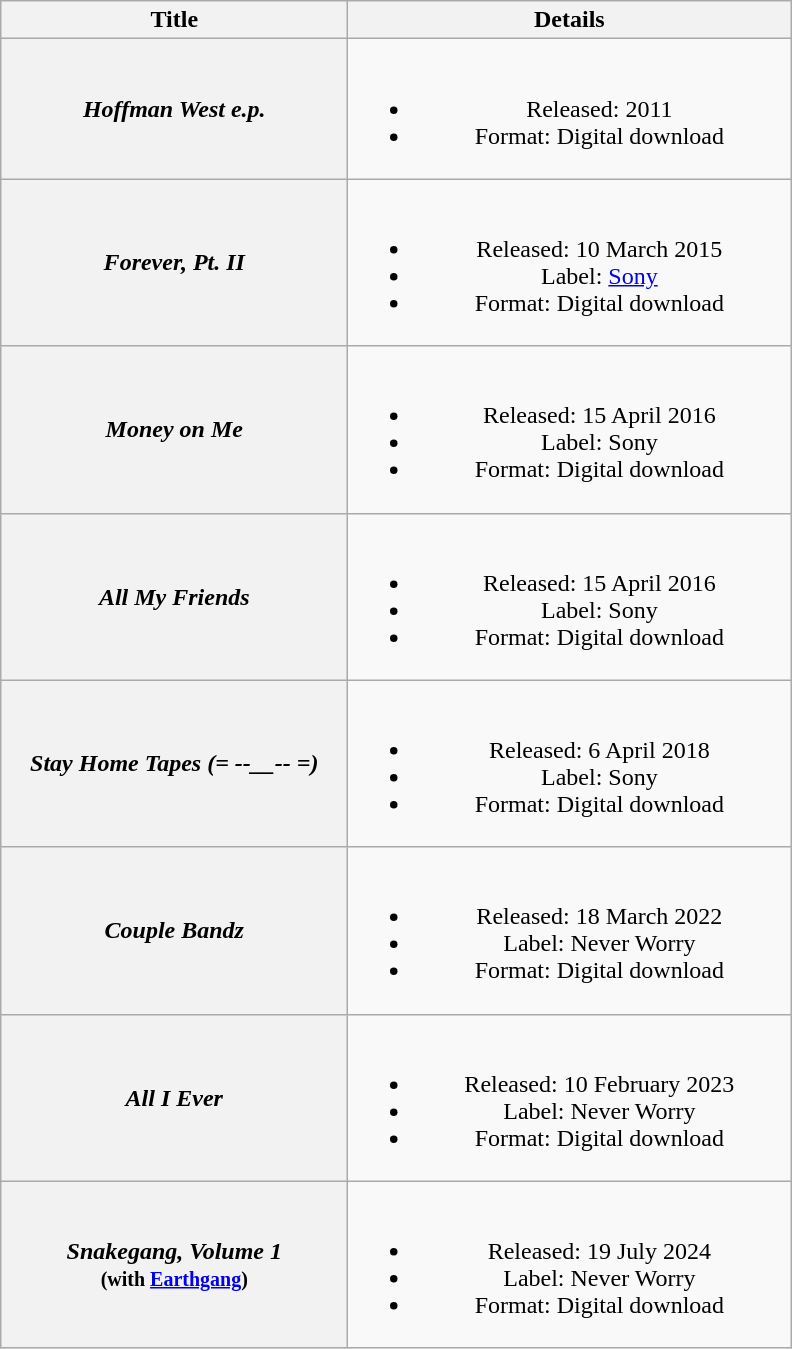<table class="wikitable plainrowheaders" style="text-align:center;">
<tr>
<th scope="col" style="width:14em;">Title</th>
<th scope="col" style="width:18em;">Details</th>
</tr>
<tr>
<th scope="row"><em>Hoffman West e.p.</em></th>
<td><br><ul><li>Released: 2011</li><li>Format: Digital download</li></ul></td>
</tr>
<tr>
<th scope="row"><em>Forever, Pt. II</em></th>
<td><br><ul><li>Released: 10 March 2015</li><li>Label: <a href='#'>Sony</a></li><li>Format: Digital download</li></ul></td>
</tr>
<tr>
<th scope="row"><em>Money on Me</em></th>
<td><br><ul><li>Released: 15 April 2016</li><li>Label: Sony</li><li>Format: Digital download</li></ul></td>
</tr>
<tr>
<th scope="row"><em>All My Friends</em></th>
<td><br><ul><li>Released: 15 April 2016</li><li>Label: Sony</li><li>Format: Digital download</li></ul></td>
</tr>
<tr>
<th scope="row"><em>Stay Home Tapes (= --__-- =)</em></th>
<td><br><ul><li>Released: 6 April 2018</li><li>Label: Sony</li><li>Format: Digital download</li></ul></td>
</tr>
<tr>
<th scope="row"><em>Couple Bandz</em></th>
<td><br><ul><li>Released: 18 March 2022</li><li>Label: Never Worry</li><li>Format: Digital download</li></ul></td>
</tr>
<tr>
<th scope="row"><em>All I Ever</em></th>
<td><br><ul><li>Released: 10 February 2023</li><li>Label: Never Worry</li><li>Format: Digital download</li></ul></td>
</tr>
<tr>
<th scope="row"><em>Snakegang, Volume 1</em> <br><small>(with <a href='#'>Earthgang</a>)</small></th>
<td><br><ul><li>Released: 19 July 2024</li><li>Label: Never Worry</li><li>Format: Digital download</li></ul></td>
</tr>
</table>
